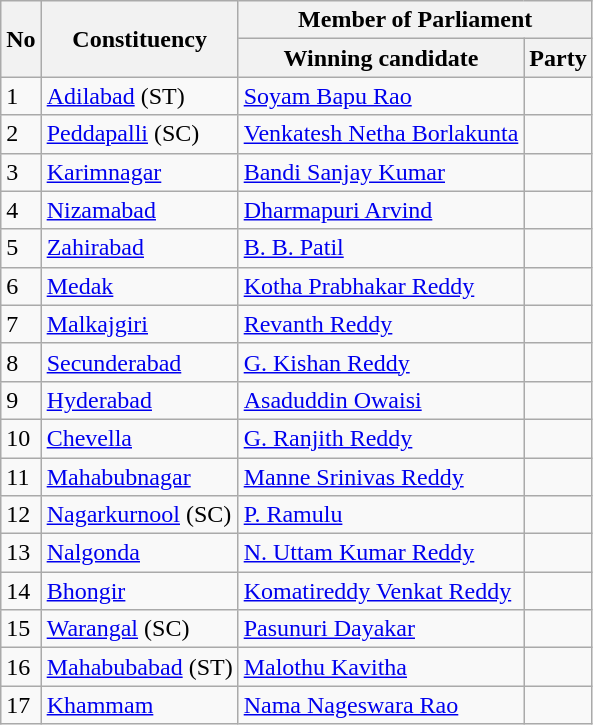<table class="wikitable sortable">
<tr>
<th rowspan="2">No</th>
<th rowspan="2">Constituency</th>
<th colspan="3">Member of Parliament</th>
</tr>
<tr>
<th>Winning candidate</th>
<th colspan=2>Party</th>
</tr>
<tr>
<td>1</td>
<td><a href='#'>Adilabad</a> (ST)</td>
<td><a href='#'>Soyam Bapu Rao</a></td>
<td></td>
</tr>
<tr>
<td>2</td>
<td><a href='#'>Peddapalli</a> (SC)</td>
<td><a href='#'>Venkatesh Netha Borlakunta</a></td>
<td></td>
</tr>
<tr>
<td>3</td>
<td><a href='#'>Karimnagar</a></td>
<td><a href='#'>Bandi Sanjay Kumar</a></td>
<td></td>
</tr>
<tr>
<td>4</td>
<td><a href='#'>Nizamabad</a></td>
<td><a href='#'>Dharmapuri Arvind</a></td>
<td></td>
</tr>
<tr>
<td>5</td>
<td><a href='#'>Zahirabad</a></td>
<td><a href='#'>B. B. Patil</a></td>
<td></td>
</tr>
<tr>
<td>6</td>
<td><a href='#'>Medak</a></td>
<td><a href='#'>Kotha Prabhakar Reddy</a></td>
<td></td>
</tr>
<tr>
<td>7</td>
<td><a href='#'>Malkajgiri</a></td>
<td><a href='#'>Revanth Reddy</a></td>
<td></td>
</tr>
<tr>
<td>8</td>
<td><a href='#'>Secunderabad</a></td>
<td><a href='#'>G. Kishan Reddy</a></td>
<td></td>
</tr>
<tr>
<td>9</td>
<td><a href='#'>Hyderabad</a></td>
<td><a href='#'>Asaduddin Owaisi</a></td>
<td></td>
</tr>
<tr>
<td>10</td>
<td><a href='#'>Chevella</a></td>
<td><a href='#'>G. Ranjith Reddy</a></td>
<td></td>
</tr>
<tr>
<td>11</td>
<td><a href='#'>Mahabubnagar</a></td>
<td><a href='#'>Manne Srinivas Reddy</a></td>
<td></td>
</tr>
<tr>
<td>12</td>
<td><a href='#'>Nagarkurnool</a> (SC)</td>
<td><a href='#'>P. Ramulu</a></td>
<td></td>
</tr>
<tr>
<td>13</td>
<td><a href='#'>Nalgonda</a></td>
<td><a href='#'>N. Uttam Kumar Reddy</a></td>
<td></td>
</tr>
<tr>
<td>14</td>
<td><a href='#'>Bhongir</a></td>
<td><a href='#'>Komatireddy Venkat Reddy</a></td>
<td></td>
</tr>
<tr>
<td>15</td>
<td><a href='#'>Warangal</a> (SC)</td>
<td><a href='#'>Pasunuri Dayakar</a></td>
<td></td>
</tr>
<tr>
<td>16</td>
<td><a href='#'>Mahabubabad</a> (ST)</td>
<td><a href='#'>Malothu Kavitha</a></td>
<td></td>
</tr>
<tr>
<td>17</td>
<td><a href='#'>Khammam</a></td>
<td><a href='#'>Nama Nageswara Rao</a></td>
<td></td>
</tr>
</table>
